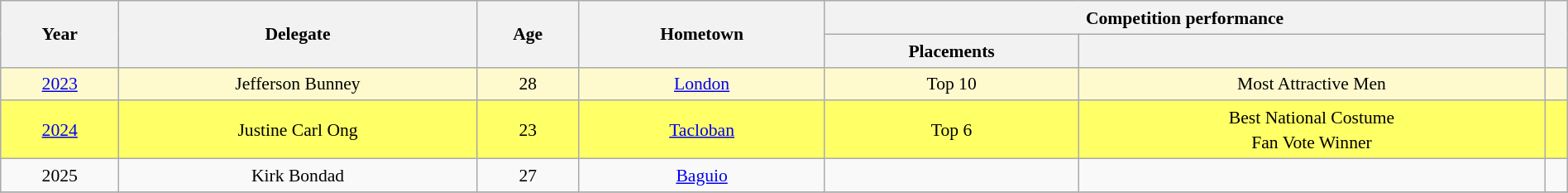<table class="wikitable" style="text-align:center; line-height:20px; font-size:90%; width:100%;">
<tr>
<th rowspan="2">Year</th>
<th rowspan="2">Delegate</th>
<th rowspan="2">Age</th>
<th rowspan="2">Hometown</th>
<th colspan="2">Competition performance</th>
<th rowspan="2"></th>
</tr>
<tr>
<th>Placements</th>
<th></th>
</tr>
<tr style="background-color:#FFFACD">
<td><a href='#'>2023</a></td>
<td>Jefferson Bunney</td>
<td>28</td>
<td><a href='#'>London</a></td>
<td>Top 10</td>
<td>Most Attractive Men</td>
<td></td>
</tr>
<tr style="background-color:#FFFF66">
<td><a href='#'>2024</a></td>
<td>Justine Carl Ong</td>
<td>23</td>
<td><a href='#'>Tacloban</a></td>
<td>Top 6</td>
<td>Best National Costume <br> Fan Vote Winner</td>
<td></td>
</tr>
<tr>
<td>2025</td>
<td>Kirk Bondad</td>
<td>27</td>
<td><a href='#'>Baguio</a></td>
<td></td>
<td></td>
<td></td>
</tr>
<tr>
</tr>
</table>
